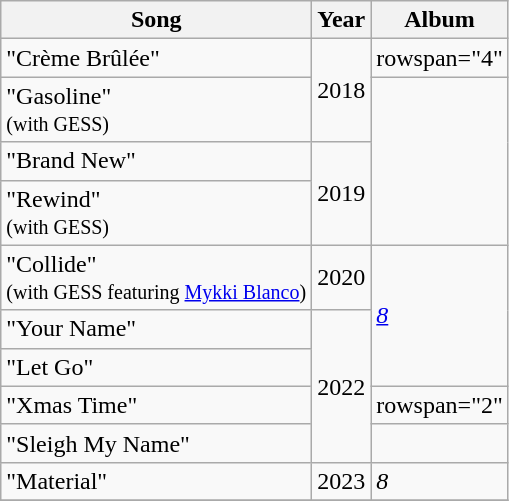<table class="wikitable">
<tr>
<th>Song</th>
<th>Year</th>
<th>Album</th>
</tr>
<tr>
<td scope="row">"Crème Brûlée"</td>
<td rowspan="2">2018</td>
<td>rowspan="4" </td>
</tr>
<tr>
<td scope="row">"Gasoline"<br><small>(with GESS)</small></td>
</tr>
<tr>
<td scope="row">"Brand New"</td>
<td rowspan="2">2019</td>
</tr>
<tr>
<td scope="row">"Rewind"<br><small>(with GESS)</small></td>
</tr>
<tr>
<td scope="row">"Collide"<br><small>(with GESS featuring <a href='#'>Mykki Blanco</a>)</small></td>
<td>2020</td>
<td rowspan="3"><a href='#'><em>8</em></a></td>
</tr>
<tr>
<td scope="row">"Your Name"</td>
<td rowspan="4">2022</td>
</tr>
<tr>
<td scope="row">"Let Go"</td>
</tr>
<tr>
<td scope="row">"Xmas Time"</td>
<td>rowspan="2" </td>
</tr>
<tr>
<td scope="row">"Sleigh My Name" </td>
</tr>
<tr>
<td scope="row">"Material"</td>
<td>2023</td>
<td><em>8</em></td>
</tr>
<tr>
</tr>
</table>
